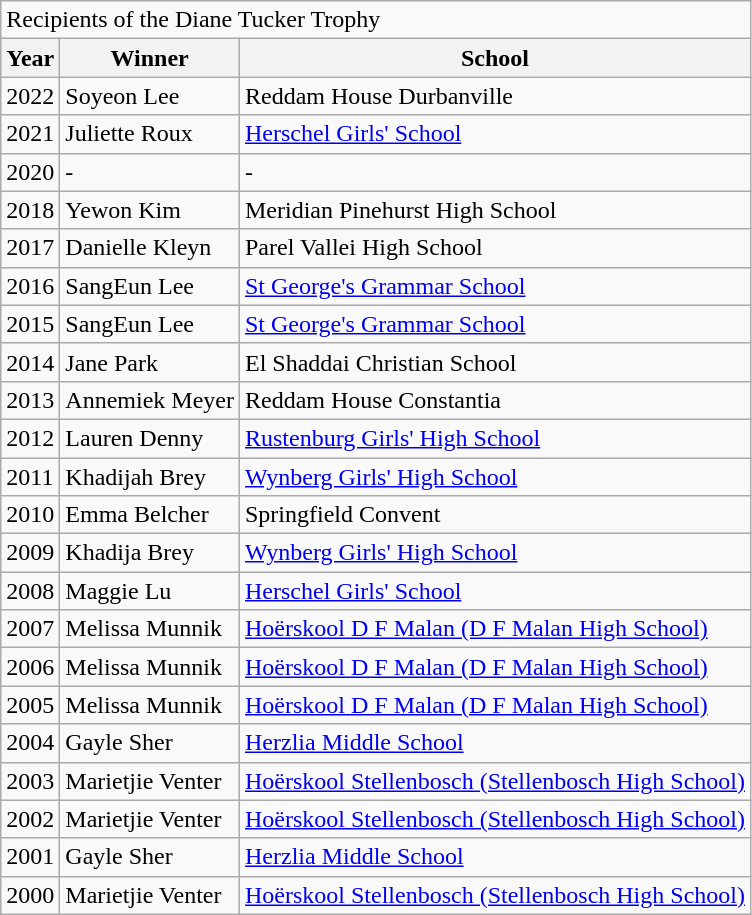<table class="wikitable sortable">
<tr>
<td colspan="4">Recipients of the Diane Tucker Trophy</td>
</tr>
<tr>
<th>Year</th>
<th>Winner</th>
<th>School</th>
</tr>
<tr>
<td>2022</td>
<td>Soyeon Lee</td>
<td>Reddam House Durbanville</td>
</tr>
<tr>
<td>2021</td>
<td>Juliette Roux</td>
<td><a href='#'>Herschel Girls' School</a></td>
</tr>
<tr>
<td>2020</td>
<td>-</td>
<td>-</td>
</tr>
<tr>
<td>2018</td>
<td>Yewon Kim</td>
<td>Meridian Pinehurst High School</td>
</tr>
<tr>
<td>2017</td>
<td>Danielle Kleyn</td>
<td>Parel Vallei High School</td>
</tr>
<tr>
<td>2016</td>
<td>SangEun Lee</td>
<td><a href='#'>St George's Grammar School</a></td>
</tr>
<tr>
<td>2015</td>
<td>SangEun Lee</td>
<td><a href='#'>St George's Grammar School</a></td>
</tr>
<tr>
<td>2014</td>
<td>Jane Park</td>
<td>El Shaddai Christian School</td>
</tr>
<tr>
<td>2013</td>
<td>Annemiek Meyer</td>
<td>Reddam House Constantia</td>
</tr>
<tr>
<td>2012</td>
<td>Lauren Denny</td>
<td><a href='#'>Rustenburg Girls' High School</a></td>
</tr>
<tr>
<td>2011</td>
<td>Khadijah Brey</td>
<td><a href='#'>Wynberg Girls' High School</a></td>
</tr>
<tr>
<td>2010</td>
<td>Emma Belcher</td>
<td>Springfield Convent</td>
</tr>
<tr>
<td>2009</td>
<td>Khadija Brey</td>
<td><a href='#'>Wynberg Girls' High School</a></td>
</tr>
<tr>
<td>2008</td>
<td>Maggie Lu</td>
<td><a href='#'>Herschel Girls' School</a></td>
</tr>
<tr>
<td>2007</td>
<td>Melissa Munnik</td>
<td><a href='#'>Hoërskool D F Malan (D F Malan High School)</a></td>
</tr>
<tr>
<td>2006</td>
<td>Melissa Munnik</td>
<td><a href='#'>Hoërskool D F Malan (D F Malan High School)</a></td>
</tr>
<tr>
<td>2005</td>
<td>Melissa Munnik</td>
<td><a href='#'>Hoërskool D F Malan (D F Malan High School)</a></td>
</tr>
<tr>
<td>2004</td>
<td>Gayle Sher</td>
<td><a href='#'>Herzlia Middle School</a></td>
</tr>
<tr>
<td>2003</td>
<td>Marietjie Venter</td>
<td><a href='#'>Hoërskool Stellenbosch (Stellenbosch High School)</a></td>
</tr>
<tr>
<td>2002</td>
<td>Marietjie Venter</td>
<td><a href='#'>Hoërskool Stellenbosch (Stellenbosch High School)</a></td>
</tr>
<tr>
<td>2001</td>
<td>Gayle Sher</td>
<td><a href='#'>Herzlia Middle School</a></td>
</tr>
<tr>
<td>2000</td>
<td>Marietjie Venter</td>
<td><a href='#'>Hoërskool Stellenbosch (Stellenbosch High School)</a></td>
</tr>
</table>
